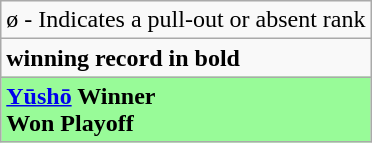<table class="wikitable">
<tr>
<td>ø - Indicates a pull-out or absent rank</td>
</tr>
<tr>
<td><strong>winning record in bold</strong></td>
</tr>
<tr>
<td style="background: PaleGreen;"><strong><a href='#'>Yūshō</a> Winner</strong><br><strong>Won Playoff</strong></td>
</tr>
</table>
